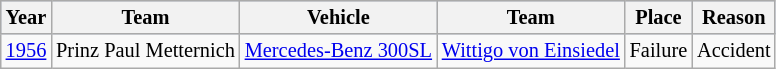<table class="wikitable" style="font-size:85%;">
<tr bgcolor="#ABBBDD">
<th>Year</th>
<th>Team</th>
<th>Vehicle</th>
<th>Team</th>
<th>Place</th>
<th>Reason</th>
</tr>
<tr>
<td><a href='#'>1956</a></td>
<td> Prinz Paul Metternich</td>
<td><a href='#'>Mercedes-Benz 300SL</a></td>
<td> <a href='#'>Wittigo von Einsiedel</a></td>
<td>Failure</td>
<td>Accident</td>
</tr>
</table>
